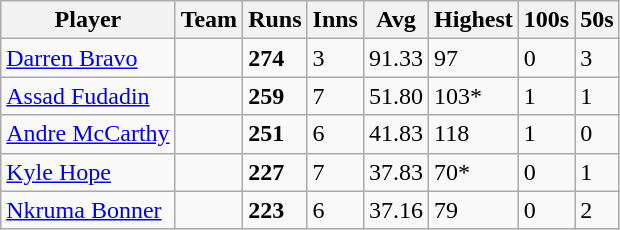<table class="wikitable">
<tr>
<th>Player</th>
<th>Team</th>
<th>Runs</th>
<th>Inns</th>
<th>Avg</th>
<th>Highest</th>
<th>100s</th>
<th>50s</th>
</tr>
<tr>
<td><a href='#'>Darren Bravo</a></td>
<td></td>
<td><strong>274</strong></td>
<td>3</td>
<td>91.33</td>
<td>97</td>
<td>0</td>
<td>3</td>
</tr>
<tr>
<td><a href='#'>Assad Fudadin</a></td>
<td></td>
<td><strong>259</strong></td>
<td>7</td>
<td>51.80</td>
<td>103*</td>
<td>1</td>
<td>1</td>
</tr>
<tr>
<td><a href='#'>Andre McCarthy</a></td>
<td></td>
<td><strong>251</strong></td>
<td>6</td>
<td>41.83</td>
<td>118</td>
<td>1</td>
<td>0</td>
</tr>
<tr>
<td><a href='#'>Kyle Hope</a></td>
<td></td>
<td><strong>227</strong></td>
<td>7</td>
<td>37.83</td>
<td>70*</td>
<td>0</td>
<td>1</td>
</tr>
<tr>
<td><a href='#'>Nkruma Bonner</a></td>
<td></td>
<td><strong>223</strong></td>
<td>6</td>
<td>37.16</td>
<td>79</td>
<td>0</td>
<td>2</td>
</tr>
</table>
